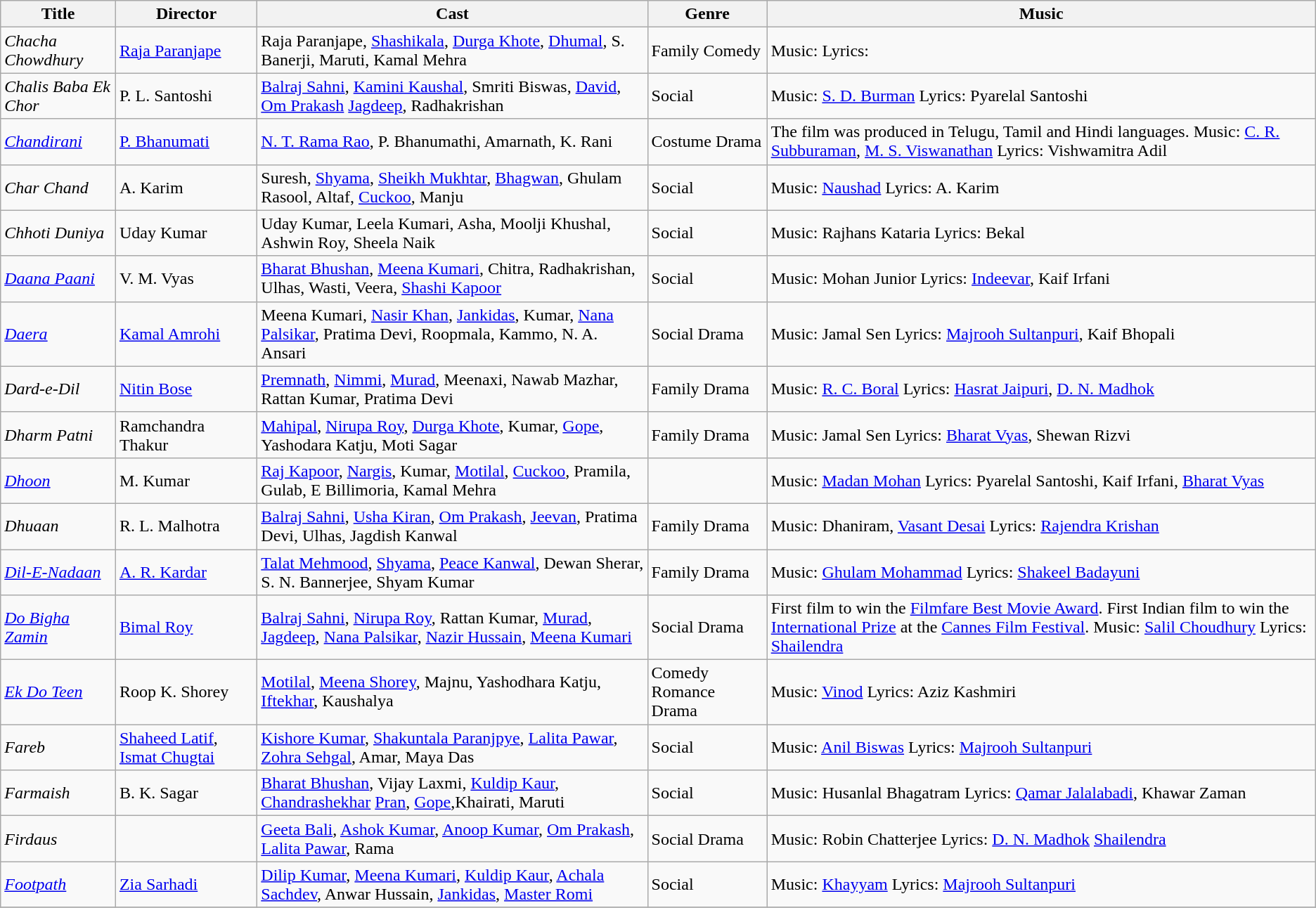<table class="wikitable">
<tr>
<th>Title</th>
<th>Director</th>
<th>Cast</th>
<th>Genre</th>
<th>Music</th>
</tr>
<tr>
<td><em>Chacha Chowdhury</em></td>
<td><a href='#'>Raja Paranjape</a></td>
<td>Raja Paranjape, <a href='#'>Shashikala</a>, <a href='#'>Durga Khote</a>, <a href='#'>Dhumal</a>, S. Banerji, Maruti, Kamal Mehra</td>
<td>Family Comedy</td>
<td>Music:  Lyrics:</td>
</tr>
<tr>
<td><em>Chalis Baba Ek Chor</em></td>
<td>P. L. Santoshi</td>
<td><a href='#'>Balraj Sahni</a>, <a href='#'>Kamini Kaushal</a>, Smriti Biswas, <a href='#'>David</a>, <a href='#'>Om Prakash</a> <a href='#'>Jagdeep</a>, Radhakrishan</td>
<td>Social</td>
<td>Music: <a href='#'>S. D. Burman</a> Lyrics: Pyarelal Santoshi</td>
</tr>
<tr>
<td><em><a href='#'>Chandirani</a></em></td>
<td><a href='#'>P. Bhanumati</a></td>
<td><a href='#'>N. T. Rama Rao</a>, P. Bhanumathi, Amarnath, K. Rani</td>
<td>Costume Drama</td>
<td>The film was produced in Telugu, Tamil and Hindi languages. Music: <a href='#'>C. R. Subburaman</a>, <a href='#'>M. S. Viswanathan</a> Lyrics: Vishwamitra Adil</td>
</tr>
<tr>
<td><em>Char Chand</em></td>
<td>A. Karim</td>
<td>Suresh, <a href='#'>Shyama</a>, <a href='#'>Sheikh Mukhtar</a>, <a href='#'>Bhagwan</a>, Ghulam Rasool, Altaf, <a href='#'>Cuckoo</a>, Manju</td>
<td>Social</td>
<td>Music: <a href='#'>Naushad</a> Lyrics: A. Karim</td>
</tr>
<tr>
<td><em>Chhoti Duniya</em></td>
<td>Uday Kumar</td>
<td>Uday Kumar, Leela Kumari, Asha, Moolji Khushal, Ashwin Roy, Sheela Naik</td>
<td>Social</td>
<td>Music: Rajhans Kataria Lyrics: Bekal</td>
</tr>
<tr>
<td><em><a href='#'>Daana Paani</a></em></td>
<td>V. M. Vyas</td>
<td><a href='#'>Bharat Bhushan</a>, <a href='#'>Meena Kumari</a>, Chitra, Radhakrishan, Ulhas, Wasti, Veera, <a href='#'>Shashi Kapoor</a></td>
<td>Social</td>
<td>Music: Mohan Junior Lyrics: <a href='#'>Indeevar</a>, Kaif Irfani</td>
</tr>
<tr>
<td><em><a href='#'>Daera</a></em></td>
<td><a href='#'>Kamal Amrohi</a></td>
<td>Meena Kumari, <a href='#'>Nasir Khan</a>, <a href='#'>Jankidas</a>, Kumar, <a href='#'>Nana Palsikar</a>, Pratima Devi, Roopmala, Kammo, N. A. Ansari</td>
<td>Social Drama</td>
<td>Music: Jamal Sen Lyrics: <a href='#'>Majrooh Sultanpuri</a>, Kaif Bhopali</td>
</tr>
<tr>
<td><em>Dard-e-Dil</em></td>
<td><a href='#'>Nitin Bose</a></td>
<td><a href='#'>Premnath</a>, <a href='#'>Nimmi</a>, <a href='#'>Murad</a>, Meenaxi, Nawab Mazhar, Rattan Kumar, Pratima Devi</td>
<td>Family Drama</td>
<td>Music: <a href='#'>R. C. Boral</a> Lyrics: <a href='#'>Hasrat Jaipuri</a>, <a href='#'>D. N. Madhok</a></td>
</tr>
<tr>
<td><em>Dharm Patni</em></td>
<td>Ramchandra Thakur</td>
<td><a href='#'>Mahipal</a>, <a href='#'>Nirupa Roy</a>, <a href='#'>Durga Khote</a>, Kumar, <a href='#'>Gope</a>, Yashodara Katju, Moti Sagar</td>
<td>Family Drama</td>
<td>Music: Jamal Sen Lyrics: <a href='#'>Bharat Vyas</a>, Shewan Rizvi</td>
</tr>
<tr>
<td><em><a href='#'>Dhoon</a></em></td>
<td>M. Kumar</td>
<td><a href='#'>Raj Kapoor</a>, <a href='#'>Nargis</a>, Kumar, <a href='#'>Motilal</a>, <a href='#'>Cuckoo</a>, Pramila, Gulab, E Billimoria, Kamal Mehra</td>
<td></td>
<td>Music: <a href='#'>Madan Mohan</a> Lyrics: Pyarelal Santoshi, Kaif Irfani, <a href='#'>Bharat Vyas</a></td>
</tr>
<tr>
<td><em>Dhuaan</em></td>
<td>R. L. Malhotra</td>
<td><a href='#'>Balraj Sahni</a>, <a href='#'>Usha Kiran</a>, <a href='#'>Om Prakash</a>, <a href='#'>Jeevan</a>, Pratima Devi, Ulhas, Jagdish Kanwal</td>
<td>Family Drama</td>
<td>Music: Dhaniram, <a href='#'>Vasant Desai</a> Lyrics: <a href='#'>Rajendra Krishan</a></td>
</tr>
<tr>
<td><em><a href='#'>Dil-E-Nadaan</a></em></td>
<td><a href='#'>A. R. Kardar</a></td>
<td><a href='#'>Talat Mehmood</a>, <a href='#'>Shyama</a>, <a href='#'>Peace Kanwal</a>, Dewan Sherar, S. N. Bannerjee, Shyam Kumar</td>
<td>Family Drama</td>
<td>Music: <a href='#'>Ghulam Mohammad</a> Lyrics: <a href='#'>Shakeel Badayuni</a></td>
</tr>
<tr>
<td><em><a href='#'>Do Bigha Zamin</a></em></td>
<td><a href='#'>Bimal Roy</a></td>
<td><a href='#'>Balraj Sahni</a>, <a href='#'>Nirupa Roy</a>, Rattan Kumar, <a href='#'>Murad</a>, <a href='#'>Jagdeep</a>, <a href='#'>Nana Palsikar</a>, <a href='#'>Nazir Hussain</a>, <a href='#'>Meena Kumari</a></td>
<td>Social Drama</td>
<td>First film to win the <a href='#'>Filmfare Best Movie Award</a>. First Indian film to win the <a href='#'>International Prize</a> at the <a href='#'>Cannes Film Festival</a>. Music: <a href='#'>Salil Choudhury</a> Lyrics: <a href='#'>Shailendra</a></td>
</tr>
<tr>
<td><em><a href='#'>Ek Do Teen</a></em></td>
<td>Roop K. Shorey</td>
<td><a href='#'>Motilal</a>, <a href='#'>Meena Shorey</a>, Majnu, Yashodhara Katju, <a href='#'>Iftekhar</a>, Kaushalya</td>
<td>Comedy Romance Drama</td>
<td>Music: <a href='#'>Vinod</a> Lyrics: Aziz Kashmiri</td>
</tr>
<tr>
<td><em>Fareb</em></td>
<td><a href='#'>Shaheed Latif</a>, <a href='#'>Ismat Chugtai</a></td>
<td><a href='#'>Kishore Kumar</a>, <a href='#'>Shakuntala Paranjpye</a>, <a href='#'>Lalita Pawar</a>, <a href='#'>Zohra Sehgal</a>, Amar, Maya Das</td>
<td>Social</td>
<td>Music: <a href='#'>Anil Biswas</a> Lyrics: <a href='#'>Majrooh Sultanpuri</a></td>
</tr>
<tr>
<td><em>Farmaish</em></td>
<td>B. K. Sagar</td>
<td><a href='#'>Bharat Bhushan</a>, Vijay Laxmi, <a href='#'>Kuldip Kaur</a>, <a href='#'>Chandrashekhar</a> <a href='#'>Pran</a>, <a href='#'>Gope</a>,Khairati, Maruti</td>
<td>Social</td>
<td>Music: Husanlal Bhagatram Lyrics: <a href='#'>Qamar Jalalabadi</a>, Khawar Zaman</td>
</tr>
<tr>
<td><em>Firdaus</em></td>
<td></td>
<td><a href='#'>Geeta Bali</a>, <a href='#'>Ashok Kumar</a>, <a href='#'>Anoop Kumar</a>, <a href='#'>Om Prakash</a>, <a href='#'>Lalita Pawar</a>, Rama</td>
<td>Social Drama</td>
<td>Music: Robin Chatterjee Lyrics: <a href='#'>D. N. Madhok</a> <a href='#'>Shailendra</a></td>
</tr>
<tr>
<td><em><a href='#'>Footpath</a></em></td>
<td><a href='#'>Zia Sarhadi</a></td>
<td><a href='#'>Dilip Kumar</a>, <a href='#'>Meena Kumari</a>, <a href='#'>Kuldip Kaur</a>, <a href='#'>Achala Sachdev</a>, Anwar Hussain, <a href='#'>Jankidas</a>, <a href='#'>Master Romi</a></td>
<td>Social</td>
<td>Music: <a href='#'>Khayyam</a> Lyrics: <a href='#'>Majrooh Sultanpuri</a></td>
</tr>
<tr>
</tr>
</table>
